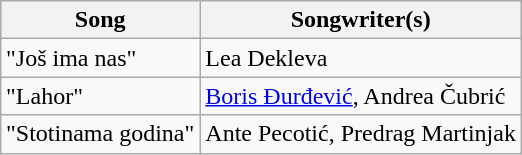<table class="sortable wikitable" style="margin: 1em auto 1em auto;">
<tr>
<th>Song</th>
<th>Songwriter(s)</th>
</tr>
<tr>
<td>"Još ima nas"</td>
<td>Lea Dekleva</td>
</tr>
<tr>
<td>"Lahor"</td>
<td><a href='#'>Boris Đurđević</a>, Andrea Čubrić</td>
</tr>
<tr>
<td>"Stotinama godina"</td>
<td>Ante Pecotić, Predrag Martinjak</td>
</tr>
</table>
